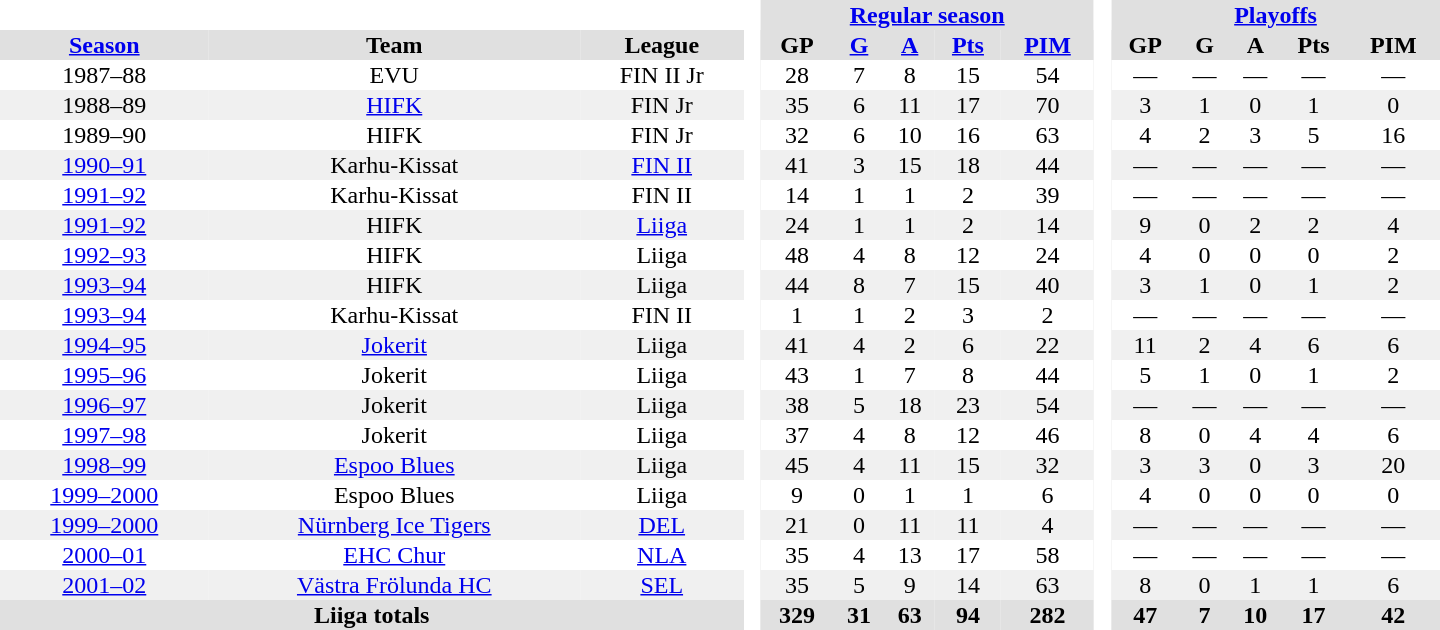<table border="0" cellpadding="1" cellspacing="0" style="text-align:center; width:60em">
<tr bgcolor="#e0e0e0">
<th colspan="3" bgcolor="#ffffff"> </th>
<th rowspan="99" bgcolor="#ffffff"> </th>
<th colspan="5"><a href='#'>Regular season</a></th>
<th rowspan="99" bgcolor="#ffffff"> </th>
<th colspan="5"><a href='#'>Playoffs</a></th>
</tr>
<tr bgcolor="#e0e0e0">
<th><a href='#'>Season</a></th>
<th>Team</th>
<th>League</th>
<th>GP</th>
<th><a href='#'>G</a></th>
<th><a href='#'>A</a></th>
<th><a href='#'>Pts</a></th>
<th><a href='#'>PIM</a></th>
<th>GP</th>
<th>G</th>
<th>A</th>
<th>Pts</th>
<th>PIM</th>
</tr>
<tr>
<td>1987–88</td>
<td>EVU</td>
<td>FIN II Jr</td>
<td>28</td>
<td>7</td>
<td>8</td>
<td>15</td>
<td>54</td>
<td>—</td>
<td>—</td>
<td>—</td>
<td>—</td>
<td>—</td>
</tr>
<tr bgcolor="#f0f0f0">
<td>1988–89</td>
<td><a href='#'>HIFK</a></td>
<td>FIN Jr</td>
<td>35</td>
<td>6</td>
<td>11</td>
<td>17</td>
<td>70</td>
<td>3</td>
<td>1</td>
<td>0</td>
<td>1</td>
<td>0</td>
</tr>
<tr>
<td>1989–90</td>
<td>HIFK</td>
<td>FIN Jr</td>
<td>32</td>
<td>6</td>
<td>10</td>
<td>16</td>
<td>63</td>
<td>4</td>
<td>2</td>
<td>3</td>
<td>5</td>
<td>16</td>
</tr>
<tr bgcolor="#f0f0f0">
<td><a href='#'>1990–91</a></td>
<td>Karhu-Kissat</td>
<td><a href='#'>FIN II</a></td>
<td>41</td>
<td>3</td>
<td>15</td>
<td>18</td>
<td>44</td>
<td>—</td>
<td>—</td>
<td>—</td>
<td>—</td>
<td>—</td>
</tr>
<tr>
<td><a href='#'>1991–92</a></td>
<td>Karhu-Kissat</td>
<td>FIN II</td>
<td>14</td>
<td>1</td>
<td>1</td>
<td>2</td>
<td>39</td>
<td>—</td>
<td>—</td>
<td>—</td>
<td>—</td>
<td>—</td>
</tr>
<tr bgcolor="#f0f0f0">
<td><a href='#'>1991–92</a></td>
<td>HIFK</td>
<td><a href='#'>Liiga</a></td>
<td>24</td>
<td>1</td>
<td>1</td>
<td>2</td>
<td>14</td>
<td>9</td>
<td>0</td>
<td>2</td>
<td>2</td>
<td>4</td>
</tr>
<tr>
<td><a href='#'>1992–93</a></td>
<td>HIFK</td>
<td>Liiga</td>
<td>48</td>
<td>4</td>
<td>8</td>
<td>12</td>
<td>24</td>
<td>4</td>
<td>0</td>
<td>0</td>
<td>0</td>
<td>2</td>
</tr>
<tr bgcolor="#f0f0f0">
<td><a href='#'>1993–94</a></td>
<td>HIFK</td>
<td>Liiga</td>
<td>44</td>
<td>8</td>
<td>7</td>
<td>15</td>
<td>40</td>
<td>3</td>
<td>1</td>
<td>0</td>
<td>1</td>
<td>2</td>
</tr>
<tr>
<td><a href='#'>1993–94</a></td>
<td>Karhu-Kissat</td>
<td>FIN II</td>
<td>1</td>
<td>1</td>
<td>2</td>
<td>3</td>
<td>2</td>
<td>—</td>
<td>—</td>
<td>—</td>
<td>—</td>
<td>—</td>
</tr>
<tr bgcolor="#f0f0f0">
<td><a href='#'>1994–95</a></td>
<td><a href='#'>Jokerit</a></td>
<td>Liiga</td>
<td>41</td>
<td>4</td>
<td>2</td>
<td>6</td>
<td>22</td>
<td>11</td>
<td>2</td>
<td>4</td>
<td>6</td>
<td>6</td>
</tr>
<tr>
<td><a href='#'>1995–96</a></td>
<td>Jokerit</td>
<td>Liiga</td>
<td>43</td>
<td>1</td>
<td>7</td>
<td>8</td>
<td>44</td>
<td>5</td>
<td>1</td>
<td>0</td>
<td>1</td>
<td>2</td>
</tr>
<tr bgcolor="#f0f0f0">
<td><a href='#'>1996–97</a></td>
<td>Jokerit</td>
<td>Liiga</td>
<td>38</td>
<td>5</td>
<td>18</td>
<td>23</td>
<td>54</td>
<td>—</td>
<td>—</td>
<td>—</td>
<td>—</td>
<td>—</td>
</tr>
<tr>
<td><a href='#'>1997–98</a></td>
<td>Jokerit</td>
<td>Liiga</td>
<td>37</td>
<td>4</td>
<td>8</td>
<td>12</td>
<td>46</td>
<td>8</td>
<td>0</td>
<td>4</td>
<td>4</td>
<td>6</td>
</tr>
<tr bgcolor="#f0f0f0">
<td><a href='#'>1998–99</a></td>
<td><a href='#'>Espoo Blues</a></td>
<td>Liiga</td>
<td>45</td>
<td>4</td>
<td>11</td>
<td>15</td>
<td>32</td>
<td>3</td>
<td>3</td>
<td>0</td>
<td>3</td>
<td>20</td>
</tr>
<tr>
<td><a href='#'>1999–2000</a></td>
<td>Espoo Blues</td>
<td>Liiga</td>
<td>9</td>
<td>0</td>
<td>1</td>
<td>1</td>
<td>6</td>
<td>4</td>
<td>0</td>
<td>0</td>
<td>0</td>
<td>0</td>
</tr>
<tr bgcolor="#f0f0f0">
<td><a href='#'>1999–2000</a></td>
<td><a href='#'>Nürnberg Ice Tigers</a></td>
<td><a href='#'>DEL</a></td>
<td>21</td>
<td>0</td>
<td>11</td>
<td>11</td>
<td>4</td>
<td>—</td>
<td>—</td>
<td>—</td>
<td>—</td>
<td>—</td>
</tr>
<tr>
<td><a href='#'>2000–01</a></td>
<td><a href='#'>EHC Chur</a></td>
<td><a href='#'>NLA</a></td>
<td>35</td>
<td>4</td>
<td>13</td>
<td>17</td>
<td>58</td>
<td>—</td>
<td>—</td>
<td>—</td>
<td>—</td>
<td>—</td>
</tr>
<tr bgcolor="#f0f0f0">
<td><a href='#'>2001–02</a></td>
<td><a href='#'>Västra Frölunda HC</a></td>
<td><a href='#'>SEL</a></td>
<td>35</td>
<td>5</td>
<td>9</td>
<td>14</td>
<td>63</td>
<td>8</td>
<td>0</td>
<td>1</td>
<td>1</td>
<td>6</td>
</tr>
<tr bgcolor="#e0e0e0">
<th colspan="3">Liiga totals</th>
<th>329</th>
<th>31</th>
<th>63</th>
<th>94</th>
<th>282</th>
<th>47</th>
<th>7</th>
<th>10</th>
<th>17</th>
<th>42</th>
</tr>
</table>
